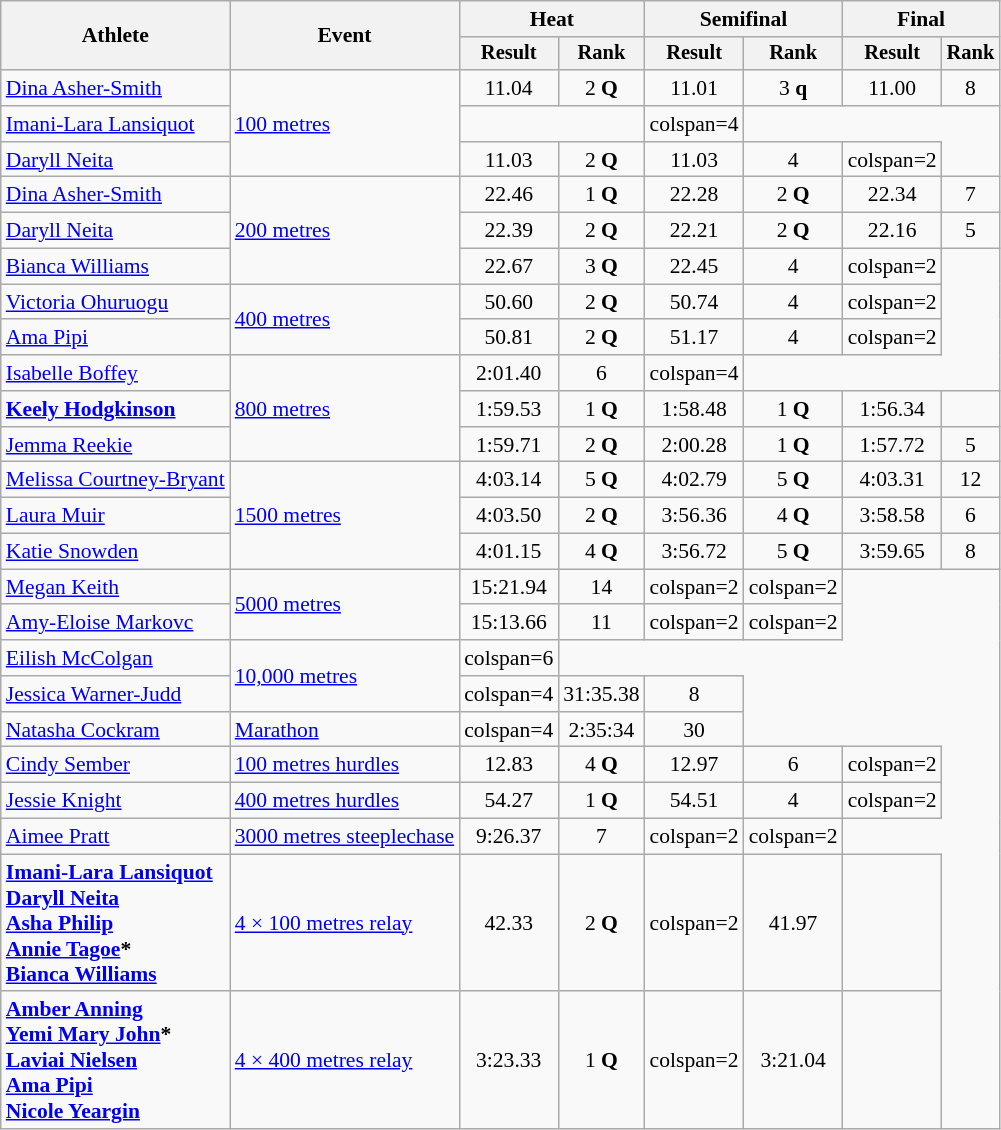<table class="wikitable" style="font-size:90%">
<tr>
<th rowspan="2">Athlete</th>
<th rowspan="2">Event</th>
<th colspan="2">Heat</th>
<th colspan="2">Semifinal</th>
<th colspan="2">Final</th>
</tr>
<tr style="font-size:95%">
<th>Result</th>
<th>Rank</th>
<th>Result</th>
<th>Rank</th>
<th>Result</th>
<th>Rank</th>
</tr>
<tr align=center>
<td align=left><a href='#'>Dina Asher-Smith</a></td>
<td align=left rowspan=3><a href='#'>100 metres</a></td>
<td>11.04</td>
<td>2 <strong>Q</strong></td>
<td>11.01</td>
<td>3 <strong>q</strong></td>
<td>11.00</td>
<td>8</td>
</tr>
<tr align=center>
<td align=left><a href='#'>Imani-Lara Lansiquot</a></td>
<td colspan=2></td>
<td>colspan=4 </td>
</tr>
<tr align=center>
<td align=left><a href='#'>Daryll Neita</a></td>
<td>11.03</td>
<td>2 <strong>Q</strong></td>
<td>11.03</td>
<td>4</td>
<td>colspan=2 </td>
</tr>
<tr align=center>
<td align=left><a href='#'>Dina Asher-Smith</a></td>
<td align=left rowspan=3><a href='#'>200 metres</a></td>
<td>22.46</td>
<td>1 <strong>Q</strong></td>
<td>22.28</td>
<td>2 <strong>Q</strong></td>
<td>22.34</td>
<td>7</td>
</tr>
<tr align=center>
<td align=left><a href='#'>Daryll Neita</a></td>
<td>22.39</td>
<td>2 <strong>Q</strong></td>
<td>22.21 </td>
<td>2 <strong>Q</strong></td>
<td>22.16 </td>
<td>5</td>
</tr>
<tr align=center>
<td align=left><a href='#'>Bianca Williams</a></td>
<td>22.67</td>
<td>3 <strong>Q</strong></td>
<td>22.45 </td>
<td>4</td>
<td>colspan=2 </td>
</tr>
<tr align=center>
<td align=left><a href='#'>Victoria Ohuruogu</a></td>
<td align=left rowspan=2><a href='#'>400 metres</a></td>
<td>50.60</td>
<td>2 <strong>Q</strong></td>
<td>50.74</td>
<td>4</td>
<td>colspan=2 </td>
</tr>
<tr align=center>
<td align=left><a href='#'>Ama Pipi</a></td>
<td>50.81</td>
<td>2 <strong>Q</strong></td>
<td>51.17</td>
<td>4</td>
<td>colspan=2 </td>
</tr>
<tr align=center>
<td align=left><a href='#'>Isabelle Boffey</a></td>
<td align=left rowspan=3><a href='#'>800 metres</a></td>
<td>2:01.40</td>
<td>6</td>
<td>colspan=4 </td>
</tr>
<tr align=center>
<td align=left><strong><a href='#'>Keely Hodgkinson</a></strong></td>
<td>1:59.53</td>
<td>1 <strong>Q</strong></td>
<td>1:58.48</td>
<td>1 <strong>Q</strong></td>
<td>1:56.34</td>
<td></td>
</tr>
<tr align=center>
<td align=left><a href='#'>Jemma Reekie</a></td>
<td>1:59.71</td>
<td>2 <strong>Q</strong></td>
<td>2:00.28</td>
<td>1 <strong>Q</strong></td>
<td>1:57.72</td>
<td>5</td>
</tr>
<tr align=center>
<td align=left><a href='#'>Melissa Courtney-Bryant</a></td>
<td align=left rowspan=3><a href='#'>1500 metres</a></td>
<td>4:03.14</td>
<td>5 <strong>Q</strong></td>
<td>4:02.79</td>
<td>5 <strong>Q</strong></td>
<td>4:03.31</td>
<td>12</td>
</tr>
<tr align=center>
<td align=left><a href='#'>Laura Muir</a></td>
<td>4:03.50</td>
<td>2 <strong>Q</strong></td>
<td>3:56.36 </td>
<td>4 <strong>Q</strong></td>
<td>3:58.58</td>
<td>6</td>
</tr>
<tr align=center>
<td align=left><a href='#'>Katie Snowden</a></td>
<td>4:01.15</td>
<td>4 <strong>Q</strong></td>
<td>3:56.72 </td>
<td>5 <strong>Q</strong></td>
<td>3:59.65</td>
<td>8</td>
</tr>
<tr align=center>
<td align=left><a href='#'>Megan Keith</a></td>
<td align=left rowspan=2><a href='#'>5000 metres</a></td>
<td>15:21.94</td>
<td>14</td>
<td>colspan=2 </td>
<td>colspan=2 </td>
</tr>
<tr align=center>
<td align=left><a href='#'>Amy-Eloise Markovc</a></td>
<td>15:13.66 </td>
<td>11</td>
<td>colspan=2 </td>
<td>colspan=2 </td>
</tr>
<tr align=center>
<td align=left><a href='#'>Eilish McColgan</a></td>
<td align=left rowspan=2><a href='#'>10,000 metres</a></td>
<td>colspan=6</td>
</tr>
<tr align=center>
<td align=left><a href='#'>Jessica Warner-Judd</a></td>
<td>colspan=4</td>
<td>31:35.38</td>
<td>8</td>
</tr>
<tr align=center>
<td align=left><a href='#'>Natasha Cockram</a></td>
<td align=left><a href='#'>Marathon</a></td>
<td>colspan=4</td>
<td>2:35:34 </td>
<td>30</td>
</tr>
<tr align=center>
<td align=left><a href='#'>Cindy Sember</a></td>
<td align=left><a href='#'>100 metres hurdles</a></td>
<td>12.83 </td>
<td>4 <strong>Q</strong></td>
<td>12.97</td>
<td>6</td>
<td>colspan=2 </td>
</tr>
<tr align=center>
<td align=left><a href='#'>Jessie Knight</a></td>
<td align=left><a href='#'>400 metres hurdles</a></td>
<td>54.27</td>
<td>1 <strong>Q</strong></td>
<td>54.51</td>
<td>4</td>
<td>colspan=2 </td>
</tr>
<tr align=center>
<td align=left><a href='#'>Aimee Pratt</a></td>
<td align=left><a href='#'>3000 metres steeplechase</a></td>
<td>9:26.37</td>
<td>7</td>
<td>colspan=2 </td>
<td>colspan=2 </td>
</tr>
<tr align=center>
<td align=left><strong><a href='#'>Imani-Lara Lansiquot</a><br><a href='#'>Daryll Neita</a><br><a href='#'>Asha Philip</a><br><a href='#'>Annie Tagoe</a>*<br><a href='#'>Bianca Williams</a></strong></td>
<td align=left><a href='#'>4 × 100 metres relay</a></td>
<td>42.33 </td>
<td>2 <strong>Q</strong></td>
<td>colspan=2</td>
<td>41.97 </td>
<td></td>
</tr>
<tr align=center>
<td align=left><strong><a href='#'>Amber Anning</a><br><a href='#'>Yemi Mary John</a>*<br><a href='#'>Laviai Nielsen</a><br><a href='#'>Ama Pipi</a><br><a href='#'>Nicole Yeargin</a></strong></td>
<td align=left><a href='#'>4 × 400 metres relay</a></td>
<td>3:23.33 </td>
<td>1 <strong>Q</strong></td>
<td>colspan=2</td>
<td>3:21.04 </td>
<td></td>
</tr>
</table>
